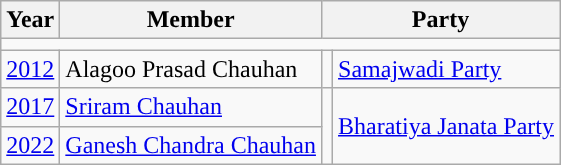<table class="wikitable">
<tr>
<th>Year</th>
<th>Member</th>
<th colspan="2">Party</th>
</tr>
<tr>
<td colspan="4"></td>
</tr>
<tr>
<td><a href='#'>2012</a></td>
<td>Alagoo Prasad Chauhan</td>
<td style="background-color: "></td>
<td><a href='#'>Samajwadi Party</a></td>
</tr>
<tr>
<td><a href='#'>2017</a></td>
<td><a href='#'>Sriram Chauhan</a></td>
<td rowspan="2" style="background-color: "></td>
<td rowspan="2"><a href='#'>Bharatiya Janata Party</a></td>
</tr>
<tr>
<td><a href='#'>2022</a></td>
<td><a href='#'>Ganesh Chandra Chauhan</a></td>
</tr>
</table>
